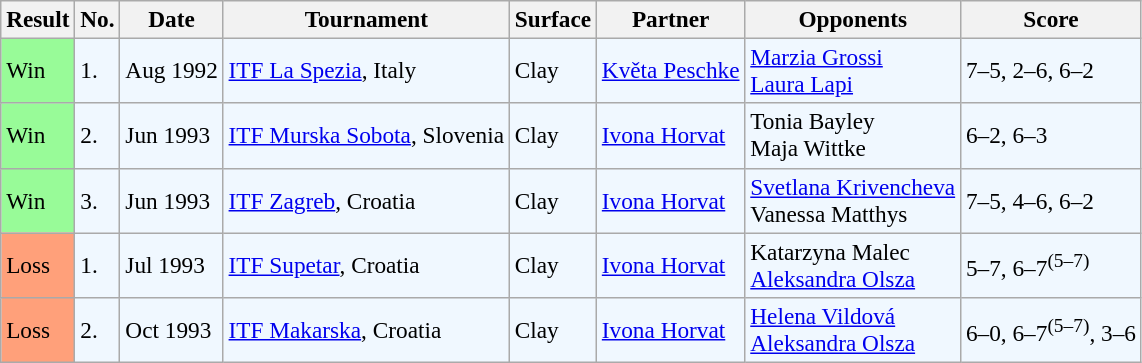<table class="sortable wikitable" style=font-size:97%>
<tr>
<th>Result</th>
<th>No.</th>
<th>Date</th>
<th>Tournament</th>
<th>Surface</th>
<th>Partner</th>
<th>Opponents</th>
<th>Score</th>
</tr>
<tr style="background:#f0f8ff;">
<td style="background:#98fb98;">Win</td>
<td>1.</td>
<td>Aug 1992</td>
<td><a href='#'>ITF La Spezia</a>, Italy</td>
<td>Clay</td>
<td> <a href='#'>Květa Peschke</a></td>
<td> <a href='#'>Marzia Grossi</a> <br>  <a href='#'>Laura Lapi</a></td>
<td>7–5, 2–6, 6–2</td>
</tr>
<tr style="background:#f0f8ff;">
<td style="background:#98fb98;">Win</td>
<td>2.</td>
<td>Jun 1993</td>
<td><a href='#'>ITF Murska Sobota</a>, Slovenia</td>
<td>Clay</td>
<td> <a href='#'>Ivona Horvat</a></td>
<td> Tonia Bayley <br>  Maja Wittke</td>
<td>6–2, 6–3</td>
</tr>
<tr style="background:#f0f8ff;">
<td style="background:#98fb98;">Win</td>
<td>3.</td>
<td>Jun 1993</td>
<td><a href='#'>ITF Zagreb</a>, Croatia</td>
<td>Clay</td>
<td> <a href='#'>Ivona Horvat</a></td>
<td> <a href='#'>Svetlana Krivencheva</a> <br>  Vanessa Matthys</td>
<td>7–5, 4–6, 6–2</td>
</tr>
<tr style="background:#f0f8ff;">
<td style="background:#ffa07a;">Loss</td>
<td>1.</td>
<td>Jul 1993</td>
<td><a href='#'>ITF Supetar</a>, Croatia</td>
<td>Clay</td>
<td> <a href='#'>Ivona Horvat</a></td>
<td> Katarzyna Malec <br>  <a href='#'>Aleksandra Olsza</a></td>
<td>5–7, 6–7<sup>(5–7)</sup></td>
</tr>
<tr style="background:#f0f8ff;">
<td style="background:#ffa07a;">Loss</td>
<td>2.</td>
<td>Oct 1993</td>
<td><a href='#'>ITF Makarska</a>, Croatia</td>
<td>Clay</td>
<td> <a href='#'>Ivona Horvat</a></td>
<td> <a href='#'>Helena Vildová</a> <br>  <a href='#'>Aleksandra Olsza</a></td>
<td>6–0, 6–7<sup>(5–7)</sup>, 3–6</td>
</tr>
</table>
